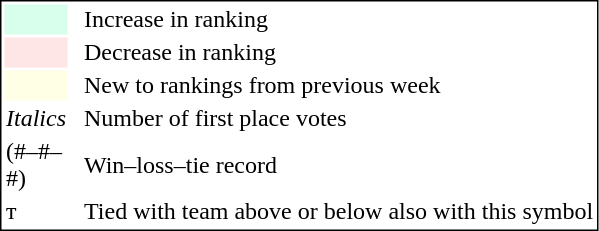<table style="border:1px solid black;">
<tr>
<td style="background:#D8FFEB; width:20px;"></td>
<td> </td>
<td>Increase in ranking</td>
</tr>
<tr>
<td style="background:#FFE6E6; width:20px;"></td>
<td> </td>
<td>Decrease in ranking</td>
</tr>
<tr>
<td style="background:#FFFFE6; width:20px;"></td>
<td> </td>
<td>New to rankings from previous week</td>
</tr>
<tr>
<td><em>Italics</em></td>
<td> </td>
<td>Number of first place votes</td>
</tr>
<tr>
<td>(#–#–#)</td>
<td> </td>
<td>Win–loss–tie record</td>
</tr>
<tr>
<td>т</td>
<td></td>
<td>Tied with team above or below also with this symbol</td>
</tr>
</table>
